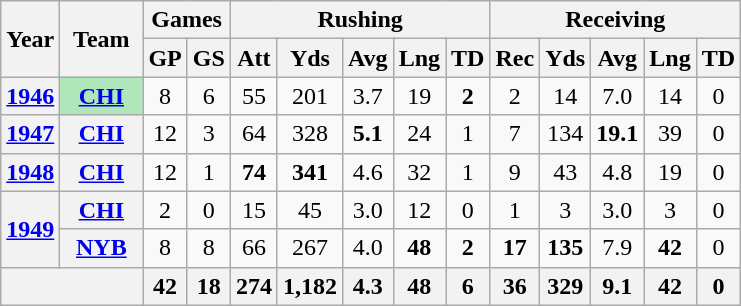<table class="wikitable" style="text-align:center;">
<tr>
<th rowspan="2">Year</th>
<th rowspan="2">Team</th>
<th colspan="2">Games</th>
<th colspan="5">Rushing</th>
<th colspan="5">Receiving</th>
</tr>
<tr>
<th>GP</th>
<th>GS</th>
<th>Att</th>
<th>Yds</th>
<th>Avg</th>
<th>Lng</th>
<th>TD</th>
<th>Rec</th>
<th>Yds</th>
<th>Avg</th>
<th>Lng</th>
<th>TD</th>
</tr>
<tr>
<th><a href='#'>1946</a></th>
<th style="background:#afe6ba; width:3em;"><a href='#'>CHI</a></th>
<td>8</td>
<td>6</td>
<td>55</td>
<td>201</td>
<td>3.7</td>
<td>19</td>
<td><strong>2</strong></td>
<td>2</td>
<td>14</td>
<td>7.0</td>
<td>14</td>
<td>0</td>
</tr>
<tr>
<th><a href='#'>1947</a></th>
<th><a href='#'>CHI</a></th>
<td>12</td>
<td>3</td>
<td>64</td>
<td>328</td>
<td><strong>5.1</strong></td>
<td>24</td>
<td>1</td>
<td>7</td>
<td>134</td>
<td><strong>19.1</strong></td>
<td>39</td>
<td>0</td>
</tr>
<tr>
<th><a href='#'>1948</a></th>
<th><a href='#'>CHI</a></th>
<td>12</td>
<td>1</td>
<td><strong>74</strong></td>
<td><strong>341</strong></td>
<td>4.6</td>
<td>32</td>
<td>1</td>
<td>9</td>
<td>43</td>
<td>4.8</td>
<td>19</td>
<td>0</td>
</tr>
<tr>
<th rowspan="2"><a href='#'>1949</a></th>
<th><a href='#'>CHI</a></th>
<td>2</td>
<td>0</td>
<td>15</td>
<td>45</td>
<td>3.0</td>
<td>12</td>
<td>0</td>
<td>1</td>
<td>3</td>
<td>3.0</td>
<td>3</td>
<td>0</td>
</tr>
<tr>
<th><a href='#'>NYB</a></th>
<td>8</td>
<td>8</td>
<td>66</td>
<td>267</td>
<td>4.0</td>
<td><strong>48</strong></td>
<td><strong>2</strong></td>
<td><strong>17</strong></td>
<td><strong>135</strong></td>
<td>7.9</td>
<td><strong>42</strong></td>
<td>0</td>
</tr>
<tr>
<th colspan="2"></th>
<th>42</th>
<th>18</th>
<th>274</th>
<th>1,182</th>
<th>4.3</th>
<th>48</th>
<th>6</th>
<th>36</th>
<th>329</th>
<th>9.1</th>
<th>42</th>
<th>0</th>
</tr>
</table>
